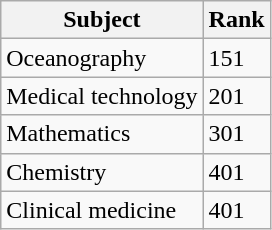<table class="wikitable">
<tr>
<th>Subject</th>
<th>Rank</th>
</tr>
<tr>
<td>Oceanography</td>
<td>151</td>
</tr>
<tr>
<td>Medical technology</td>
<td>201</td>
</tr>
<tr>
<td>Mathematics</td>
<td>301</td>
</tr>
<tr>
<td>Chemistry</td>
<td>401</td>
</tr>
<tr>
<td>Clinical medicine</td>
<td>401</td>
</tr>
</table>
